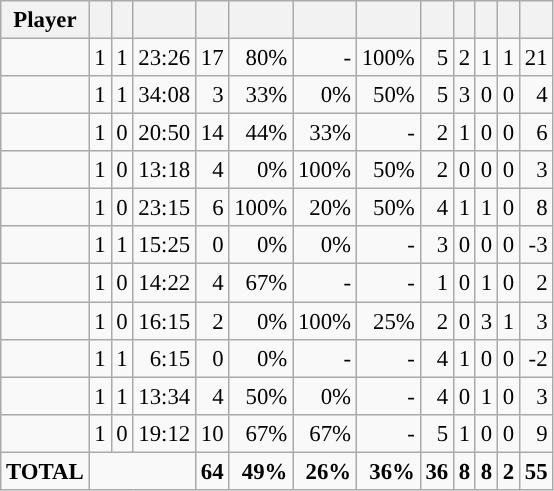<table class="wikitable sortable" style="font-size:95%; text-align:right">
<tr>
<th>Player</th>
<th></th>
<th></th>
<th></th>
<th></th>
<th></th>
<th></th>
<th></th>
<th></th>
<th></th>
<th></th>
<th></th>
<th></th>
</tr>
<tr>
<td><strong></strong></td>
<td>1</td>
<td>1</td>
<td>23:26</td>
<td>17</td>
<td>80%</td>
<td>-</td>
<td>100%</td>
<td>5</td>
<td>2</td>
<td>1</td>
<td>1</td>
<td>21</td>
</tr>
<tr>
<td><strong></strong></td>
<td>1</td>
<td>1</td>
<td>34:08</td>
<td>3</td>
<td>33%</td>
<td>0%</td>
<td>50%</td>
<td>5</td>
<td>3</td>
<td>0</td>
<td>0</td>
<td>4</td>
</tr>
<tr>
<td><strong></strong></td>
<td>1</td>
<td>0</td>
<td>20:50</td>
<td>14</td>
<td>44%</td>
<td>33%</td>
<td>-</td>
<td>2</td>
<td>1</td>
<td>0</td>
<td>0</td>
<td>6</td>
</tr>
<tr>
<td><strong></strong></td>
<td>1</td>
<td>0</td>
<td>13:18</td>
<td>4</td>
<td>0%</td>
<td>100%</td>
<td>50%</td>
<td>2</td>
<td>0</td>
<td>0</td>
<td>0</td>
<td>3</td>
</tr>
<tr>
<td><strong></strong></td>
<td>1</td>
<td>0</td>
<td>23:15</td>
<td>6</td>
<td>100%</td>
<td>20%</td>
<td>50%</td>
<td>4</td>
<td>1</td>
<td>1</td>
<td>0</td>
<td>8</td>
</tr>
<tr>
<td><strong></strong></td>
<td>1</td>
<td>1</td>
<td>15:25</td>
<td>0</td>
<td>0%</td>
<td>0%</td>
<td>-</td>
<td>3</td>
<td>0</td>
<td>0</td>
<td>0</td>
<td>-3</td>
</tr>
<tr>
<td><strong></strong></td>
<td>1</td>
<td>0</td>
<td>14:22</td>
<td>4</td>
<td>67%</td>
<td>-</td>
<td>-</td>
<td>1</td>
<td>0</td>
<td>1</td>
<td>0</td>
<td>2</td>
</tr>
<tr>
<td><strong></strong></td>
<td>1</td>
<td>0</td>
<td>16:15</td>
<td>2</td>
<td>0%</td>
<td>100%</td>
<td>25%</td>
<td>2</td>
<td>0</td>
<td>3</td>
<td>1</td>
<td>3</td>
</tr>
<tr>
<td><strong></strong></td>
<td>1</td>
<td>1</td>
<td>6:15</td>
<td>0</td>
<td>0%</td>
<td>-</td>
<td>-</td>
<td>4</td>
<td>1</td>
<td>0</td>
<td>0</td>
<td>-2</td>
</tr>
<tr>
<td><strong></strong></td>
<td>1</td>
<td>1</td>
<td>13:34</td>
<td>4</td>
<td>50%</td>
<td>0%</td>
<td>-</td>
<td>4</td>
<td>0</td>
<td>1</td>
<td>0</td>
<td>3</td>
</tr>
<tr>
<td><strong></strong></td>
<td>1</td>
<td>0</td>
<td>19:12</td>
<td>10</td>
<td>67%</td>
<td>67%</td>
<td>-</td>
<td>5</td>
<td>1</td>
<td>0</td>
<td>0</td>
<td>9</td>
</tr>
<tr>
<td align=center><strong>TOTAL</strong></td>
<td colspan=3></td>
<td><strong>64</strong></td>
<td><strong>49%</strong></td>
<td><strong>26%</strong></td>
<td><strong>36%</strong></td>
<td><strong>36</strong></td>
<td><strong>8</strong></td>
<td><strong>8</strong></td>
<td><strong>2</strong></td>
<td><strong>55</strong></td>
</tr>
</table>
